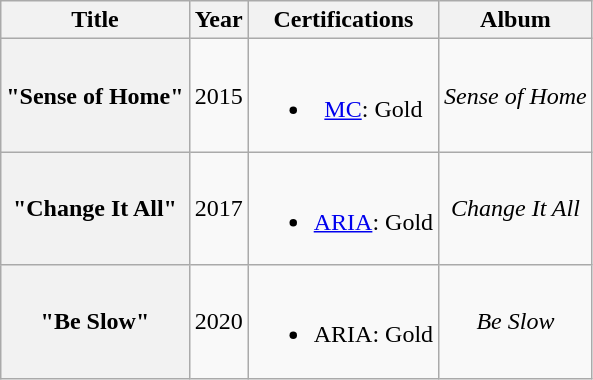<table class="wikitable plainrowheaders" style="text-align:center;">
<tr>
<th scope="col">Title</th>
<th scope="col">Year</th>
<th scope="col">Certifications</th>
<th scope="col">Album</th>
</tr>
<tr>
<th scope="row">"Sense of Home"</th>
<td>2015</td>
<td><br><ul><li><a href='#'>MC</a>: Gold</li></ul></td>
<td><em>Sense of Home</em></td>
</tr>
<tr>
<th scope="row">"Change It All"</th>
<td>2017</td>
<td><br><ul><li><a href='#'>ARIA</a>: Gold</li></ul></td>
<td><em>Change It All</em></td>
</tr>
<tr>
<th scope="row">"Be Slow"</th>
<td>2020</td>
<td><br><ul><li>ARIA: Gold</li></ul></td>
<td><em>Be Slow</em></td>
</tr>
</table>
